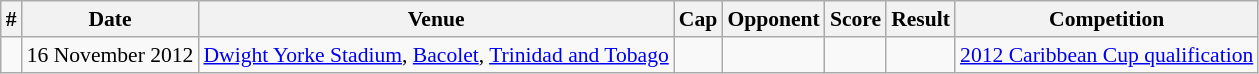<table class="wikitable collapsible" style="font-size:90%">
<tr>
<th>#</th>
<th>Date</th>
<th>Venue</th>
<th>Cap</th>
<th>Opponent</th>
<th>Score</th>
<th>Result</th>
<th>Competition</th>
</tr>
<tr>
<td></td>
<td>16 November 2012</td>
<td><a href='#'>Dwight Yorke Stadium</a>, <a href='#'>Bacolet</a>, <a href='#'>Trinidad and Tobago</a></td>
<td></td>
<td></td>
<td></td>
<td></td>
<td><a href='#'>2012 Caribbean Cup qualification</a></td>
</tr>
</table>
